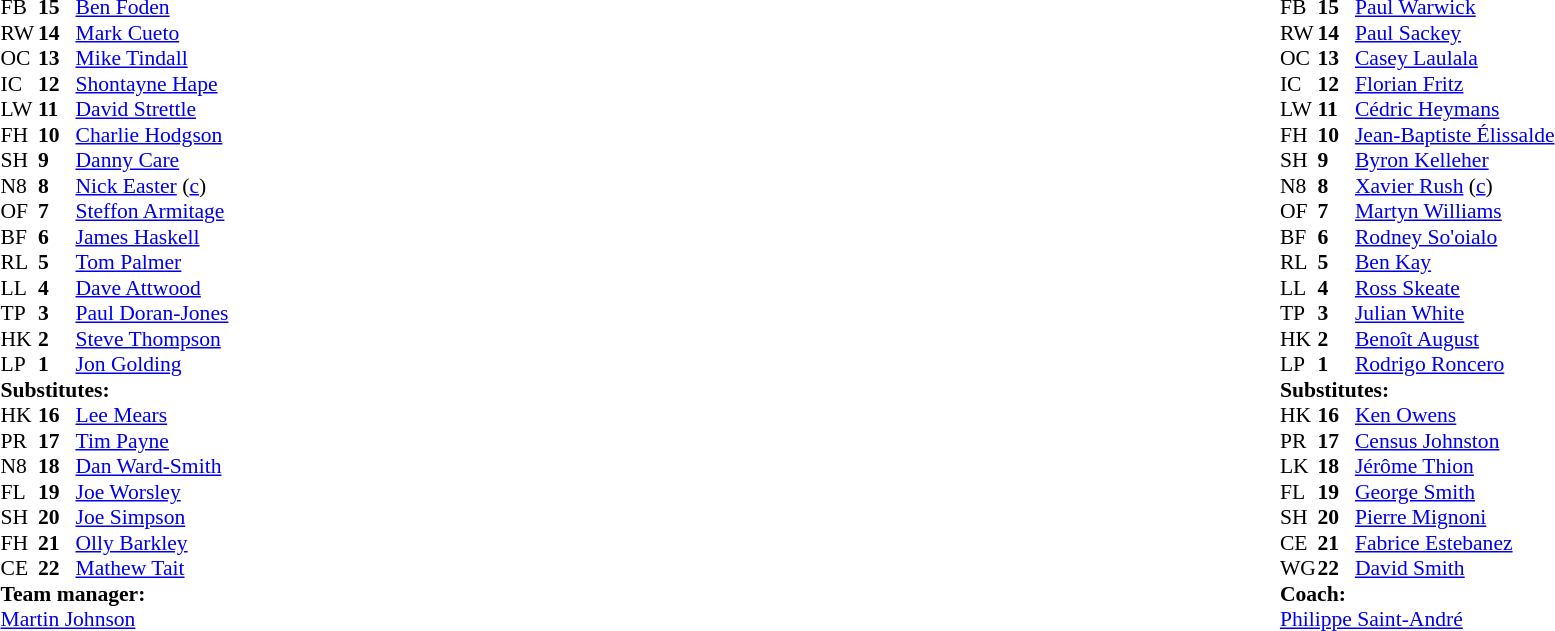<table style="width:100%;">
<tr>
<td style="vertical-align:top; width:50%;"><br><table style="font-size: 90%" cellspacing="0" cellpadding="0">
<tr>
<th width="25"></th>
<th width="25"></th>
</tr>
<tr>
<td>FB</td>
<td><strong>15</strong></td>
<td><a href='#'>Ben Foden</a></td>
</tr>
<tr>
<td>RW</td>
<td><strong>14</strong></td>
<td><a href='#'>Mark Cueto</a></td>
</tr>
<tr>
<td>OC</td>
<td><strong>13</strong></td>
<td><a href='#'>Mike Tindall</a></td>
</tr>
<tr>
<td>IC</td>
<td><strong>12</strong></td>
<td><a href='#'>Shontayne Hape</a></td>
</tr>
<tr>
<td>LW</td>
<td><strong>11</strong></td>
<td><a href='#'>David Strettle</a></td>
</tr>
<tr>
<td>FH</td>
<td><strong>10</strong></td>
<td><a href='#'>Charlie Hodgson</a></td>
</tr>
<tr>
<td>SH</td>
<td><strong>9</strong></td>
<td><a href='#'>Danny Care</a></td>
</tr>
<tr>
<td>N8</td>
<td><strong>8</strong></td>
<td><a href='#'>Nick Easter</a> (<a href='#'>c</a>)</td>
</tr>
<tr>
<td>OF</td>
<td><strong>7</strong></td>
<td><a href='#'>Steffon Armitage</a></td>
</tr>
<tr>
<td>BF</td>
<td><strong>6</strong></td>
<td><a href='#'>James Haskell</a></td>
</tr>
<tr>
<td>RL</td>
<td><strong>5</strong></td>
<td><a href='#'>Tom Palmer</a></td>
</tr>
<tr>
<td>LL</td>
<td><strong>4</strong></td>
<td><a href='#'>Dave Attwood</a></td>
</tr>
<tr>
<td>TP</td>
<td><strong>3</strong></td>
<td><a href='#'>Paul Doran-Jones</a></td>
</tr>
<tr>
<td>HK</td>
<td><strong>2</strong></td>
<td><a href='#'>Steve Thompson</a></td>
</tr>
<tr>
<td>LP</td>
<td><strong>1</strong></td>
<td><a href='#'>Jon Golding</a></td>
</tr>
<tr>
<td colspan=3><strong>Substitutes:</strong></td>
</tr>
<tr>
<td>HK</td>
<td><strong>16</strong></td>
<td><a href='#'>Lee Mears</a></td>
</tr>
<tr>
<td>PR</td>
<td><strong>17</strong></td>
<td><a href='#'>Tim Payne</a></td>
</tr>
<tr>
<td>N8</td>
<td><strong>18</strong></td>
<td><a href='#'>Dan Ward-Smith</a></td>
</tr>
<tr>
<td>FL</td>
<td><strong>19</strong></td>
<td><a href='#'>Joe Worsley</a></td>
</tr>
<tr>
<td>SH</td>
<td><strong>20</strong></td>
<td><a href='#'>Joe Simpson</a></td>
</tr>
<tr>
<td>FH</td>
<td><strong>21</strong></td>
<td><a href='#'>Olly Barkley</a></td>
</tr>
<tr>
<td>CE</td>
<td><strong>22</strong></td>
<td><a href='#'>Mathew Tait</a></td>
</tr>
<tr>
<td colspan="3"><strong>Team manager:</strong></td>
</tr>
<tr>
<td colspan="4"><a href='#'>Martin Johnson</a></td>
</tr>
</table>
</td>
<td style="vertical-align:top; width:50%;"><br><table cellspacing="0" cellpadding="0" style="font-size:90%; margin:auto;">
<tr>
<th width="25"></th>
<th width="25"></th>
</tr>
<tr>
<td>FB</td>
<td><strong>15</strong></td>
<td> <a href='#'>Paul Warwick</a></td>
</tr>
<tr>
<td>RW</td>
<td><strong>14</strong></td>
<td> <a href='#'>Paul Sackey</a></td>
</tr>
<tr>
<td>OC</td>
<td><strong>13</strong></td>
<td> <a href='#'>Casey Laulala</a></td>
</tr>
<tr>
<td>IC</td>
<td><strong>12</strong></td>
<td> <a href='#'>Florian Fritz</a></td>
</tr>
<tr>
<td>LW</td>
<td><strong>11</strong></td>
<td> <a href='#'>Cédric Heymans</a></td>
</tr>
<tr>
<td>FH</td>
<td><strong>10</strong></td>
<td> <a href='#'>Jean-Baptiste Élissalde</a></td>
</tr>
<tr>
<td>SH</td>
<td><strong>9</strong></td>
<td> <a href='#'>Byron Kelleher</a></td>
</tr>
<tr>
<td>N8</td>
<td><strong>8</strong></td>
<td> <a href='#'>Xavier Rush</a> (<a href='#'>c</a>)</td>
</tr>
<tr>
<td>OF</td>
<td><strong>7</strong></td>
<td> <a href='#'>Martyn Williams</a></td>
</tr>
<tr>
<td>BF</td>
<td><strong>6</strong></td>
<td> <a href='#'>Rodney So'oialo</a></td>
</tr>
<tr>
<td>RL</td>
<td><strong>5</strong></td>
<td> <a href='#'>Ben Kay</a></td>
</tr>
<tr>
<td>LL</td>
<td><strong>4</strong></td>
<td> <a href='#'>Ross Skeate</a></td>
</tr>
<tr>
<td>TP</td>
<td><strong>3</strong></td>
<td> <a href='#'>Julian White</a></td>
</tr>
<tr>
<td>HK</td>
<td><strong>2</strong></td>
<td> <a href='#'>Benoît August</a></td>
</tr>
<tr>
<td>LP</td>
<td><strong>1</strong></td>
<td> <a href='#'>Rodrigo Roncero</a></td>
</tr>
<tr>
<td colspan=3><strong>Substitutes:</strong></td>
</tr>
<tr>
<td>HK</td>
<td><strong>16</strong></td>
<td> <a href='#'>Ken Owens</a></td>
</tr>
<tr>
<td>PR</td>
<td><strong>17</strong></td>
<td> <a href='#'>Census Johnston</a></td>
</tr>
<tr>
<td>LK</td>
<td><strong>18</strong></td>
<td> <a href='#'>Jérôme Thion</a></td>
</tr>
<tr>
<td>FL</td>
<td><strong>19</strong></td>
<td> <a href='#'>George Smith</a></td>
</tr>
<tr>
<td>SH</td>
<td><strong>20</strong></td>
<td> <a href='#'>Pierre Mignoni</a></td>
</tr>
<tr>
<td>CE</td>
<td><strong>21</strong></td>
<td> <a href='#'>Fabrice Estebanez</a></td>
</tr>
<tr>
<td>WG</td>
<td><strong>22</strong></td>
<td> <a href='#'>David Smith</a></td>
</tr>
<tr>
<td colspan="3"><strong>Coach:</strong></td>
</tr>
<tr>
<td colspan="4"> <a href='#'>Philippe Saint-André</a></td>
</tr>
</table>
</td>
</tr>
</table>
